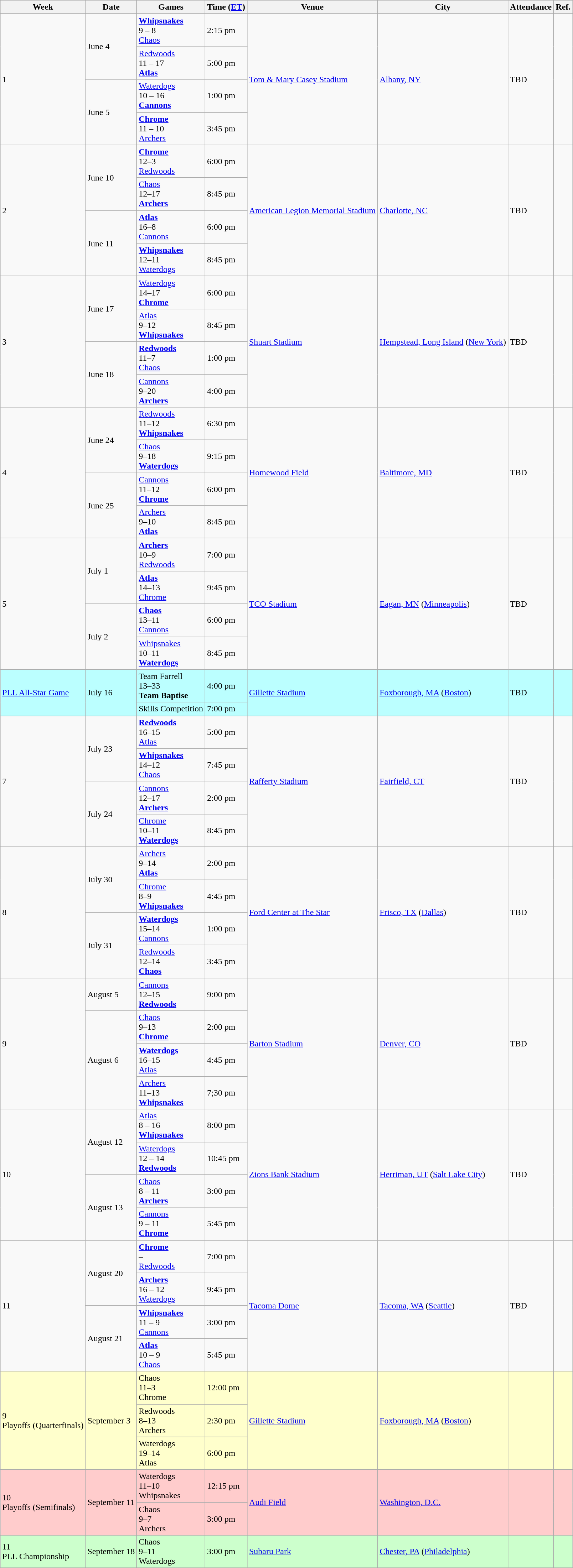<table class="wikitable">
<tr>
<th>Week</th>
<th>Date</th>
<th>Games</th>
<th>Time (<a href='#'>ET</a>)</th>
<th>Venue</th>
<th>City</th>
<th>Attendance</th>
<th>Ref.</th>
</tr>
<tr>
<td rowspan="4">1</td>
<td rowspan="2">June 4</td>
<td><a href='#'><strong>Whipsnakes</strong></a> <br>9 – 8<br><a href='#'>Chaos</a></td>
<td>2:15 pm</td>
<td rowspan="4"><a href='#'>Tom & Mary Casey Stadium</a></td>
<td rowspan="4"><a href='#'>Albany, NY</a></td>
<td rowspan="4">TBD</td>
<td rowspan="4"></td>
</tr>
<tr>
<td><a href='#'>Redwoods</a> <br>11 – 17<br><strong><a href='#'>Atlas</a></strong></td>
<td>5:00 pm</td>
</tr>
<tr>
<td rowspan="2">June 5</td>
<td><a href='#'>Waterdogs</a> <br>10 – 16<br><strong><a href='#'>Cannons</a></strong></td>
<td>1:00 pm</td>
</tr>
<tr>
<td><strong><a href='#'>Chrome</a></strong> <br>11 – 10<br><a href='#'>Archers</a></td>
<td>3:45 pm</td>
</tr>
<tr>
<td rowspan="4">2</td>
<td rowspan="2">June 10</td>
<td><strong><a href='#'>Chrome</a></strong> <br>12–3<br> <a href='#'>Redwoods</a></td>
<td>6:00 pm</td>
<td rowspan="4"><a href='#'>American Legion Memorial Stadium</a></td>
<td rowspan="4"><a href='#'>Charlotte, NC</a></td>
<td rowspan="4">TBD</td>
<td rowspan="4"></td>
</tr>
<tr>
<td><a href='#'>Chaos</a> <br>12–17<br> <strong><a href='#'>Archers</a></strong></td>
<td>8:45 pm</td>
</tr>
<tr>
<td rowspan="2">June 11</td>
<td><strong><a href='#'>Atlas</a></strong> <br>16–8<br> <a href='#'>Cannons</a></td>
<td>6:00 pm</td>
</tr>
<tr>
<td><strong><a href='#'>Whipsnakes</a></strong> <br>12–11<br> <a href='#'>Waterdogs</a></td>
<td>8:45 pm</td>
</tr>
<tr>
<td rowspan="4">3</td>
<td rowspan="2">June 17</td>
<td><a href='#'>Waterdogs</a> <br>14–17<br> <strong><a href='#'>Chrome</a></strong></td>
<td>6:00 pm</td>
<td rowspan="4"><a href='#'>Shuart Stadium</a></td>
<td rowspan="4"><a href='#'>Hempstead, Long Island</a> (<a href='#'>New York</a>)</td>
<td rowspan="4">TBD</td>
<td rowspan="4"></td>
</tr>
<tr>
<td><a href='#'>Atlas</a> <br>9–12<br> <strong><a href='#'>Whipsnakes</a></strong></td>
<td>8:45 pm</td>
</tr>
<tr>
<td rowspan="2">June 18</td>
<td><strong><a href='#'>Redwoods</a></strong> <br>11–7<br> <a href='#'>Chaos</a></td>
<td>1:00 pm</td>
</tr>
<tr>
<td><a href='#'>Cannons</a> <br>9–20<br> <strong><a href='#'>Archers</a></strong></td>
<td>4:00 pm</td>
</tr>
<tr>
<td rowspan="4">4</td>
<td rowspan="2">June 24</td>
<td><a href='#'>Redwoods</a> <br>11–12<br> <strong><a href='#'>Whipsnakes</a></strong></td>
<td>6:30 pm</td>
<td rowspan="4"><a href='#'>Homewood Field</a></td>
<td rowspan="4"><a href='#'>Baltimore, MD</a></td>
<td rowspan="4">TBD</td>
<td rowspan="4"></td>
</tr>
<tr>
<td><a href='#'>Chaos</a> <br>9–18<br> <strong><a href='#'>Waterdogs</a></strong></td>
<td>9:15 pm</td>
</tr>
<tr>
<td rowspan="2">June 25</td>
<td><a href='#'>Cannons</a> <br>11–12<br> <strong><a href='#'>Chrome</a></strong></td>
<td>6:00 pm</td>
</tr>
<tr>
<td><a href='#'>Archers</a> <br>9–10<br> <strong><a href='#'>Atlas</a></strong></td>
<td>8:45 pm</td>
</tr>
<tr>
<td rowspan="4">5</td>
<td rowspan="2">July 1</td>
<td><strong><a href='#'>Archers</a></strong> <br>10–9<br> <a href='#'>Redwoods</a></td>
<td>7:00 pm</td>
<td rowspan="4"><a href='#'>TCO Stadium</a></td>
<td rowspan="4"><a href='#'>Eagan, MN</a> (<a href='#'>Minneapolis</a>)</td>
<td rowspan="4">TBD</td>
<td rowspan="4"></td>
</tr>
<tr>
<td><strong><a href='#'>Atlas</a></strong>  <br>14–13<br> <a href='#'>Chrome</a></td>
<td>9:45 pm</td>
</tr>
<tr>
<td rowspan="2">July 2</td>
<td><strong><a href='#'>Chaos</a></strong> <br>13–11<br> <a href='#'>Cannons</a></td>
<td>6:00 pm</td>
</tr>
<tr>
<td><a href='#'>Whipsnakes</a> <br>10–11<br> <strong><a href='#'>Waterdogs</a></strong></td>
<td>8:45 pm</td>
</tr>
<tr style=background:#bff>
<td rowspan="2"><a href='#'>PLL All-Star Game</a></td>
<td rowspan="2">July 16</td>
<td>Team Farrell <br>13–33<br> <strong>Team Baptise</strong></td>
<td>4:00 pm</td>
<td rowspan="2"><a href='#'>Gillette Stadium</a></td>
<td rowspan="2"><a href='#'>Foxborough, MA</a> (<a href='#'>Boston</a>)</td>
<td rowspan="2">TBD</td>
<td rowspan="2"></td>
</tr>
<tr style=background:#bff>
<td>Skills Competition</td>
<td>7:00 pm</td>
</tr>
<tr>
<td rowspan="4">7</td>
<td rowspan="2">July 23</td>
<td><strong><a href='#'>Redwoods</a></strong> <br>16–15<br> <a href='#'>Atlas</a></td>
<td>5:00 pm</td>
<td rowspan="4"><a href='#'>Rafferty Stadium</a></td>
<td rowspan="4"><a href='#'>Fairfield, CT</a></td>
<td rowspan="4">TBD</td>
<td rowspan="4"></td>
</tr>
<tr>
<td><strong><a href='#'>Whipsnakes</a></strong> <br>14–12<br> <a href='#'>Chaos</a></td>
<td>7:45 pm</td>
</tr>
<tr>
<td rowspan="2">July 24</td>
<td><a href='#'>Cannons</a> <br>12–17<br> <strong><a href='#'>Archers</a></strong></td>
<td>2:00 pm</td>
</tr>
<tr>
<td><a href='#'>Chrome</a> <br>10–11<br> <strong><a href='#'>Waterdogs</a></strong></td>
<td>8:45 pm</td>
</tr>
<tr>
<td rowspan="4">8</td>
<td rowspan="2">July 30</td>
<td><a href='#'>Archers</a> <br>9–14<br> <a href='#'><strong>Atlas</strong></a></td>
<td>2:00 pm</td>
<td rowspan="4"><a href='#'>Ford Center at The Star</a></td>
<td rowspan="4"><a href='#'>Frisco, TX</a> (<a href='#'>Dallas</a>)</td>
<td rowspan="4">TBD</td>
<td rowspan="4"></td>
</tr>
<tr>
<td><a href='#'>Chrome</a>  <br>8–9<br> <a href='#'><strong>Whipsnakes</strong></a></td>
<td>4:45 pm</td>
</tr>
<tr>
<td rowspan="2">July 31</td>
<td><a href='#'><strong>Waterdogs</strong></a> <br>15–14<br> <a href='#'>Cannons</a></td>
<td>1:00 pm</td>
</tr>
<tr>
<td><a href='#'>Redwoods</a> <br>12–14<br> <a href='#'><strong>Chaos</strong></a></td>
<td>3:45 pm</td>
</tr>
<tr>
<td rowspan="4">9</td>
<td>August 5</td>
<td><a href='#'>Cannons</a> <br>12–15<br> <a href='#'><strong>Redwoods</strong></a></td>
<td>9:00 pm</td>
<td rowspan="4"><a href='#'>Barton Stadium</a></td>
<td rowspan="4"><a href='#'>Denver, CO</a></td>
<td rowspan="4">TBD</td>
<td rowspan="4"></td>
</tr>
<tr>
<td rowspan="3">August 6</td>
<td><a href='#'>Chaos</a> <br>9–13<br> <a href='#'><strong>Chrome</strong></a></td>
<td>2:00 pm</td>
</tr>
<tr>
<td><a href='#'><strong>Waterdogs</strong></a> <br>16–15<br> <a href='#'>Atlas</a></td>
<td>4:45 pm</td>
</tr>
<tr>
<td><a href='#'>Archers</a> <br>11–13<br> <a href='#'><strong>Whipsnakes</strong></a></td>
<td>7;30 pm</td>
</tr>
<tr>
<td rowspan="4">10</td>
<td rowspan="2">August 12</td>
<td><a href='#'>Atlas</a> <br>8 – 16<br> <a href='#'><strong>Whipsnakes</strong></a></td>
<td>8:00 pm</td>
<td rowspan="4"><a href='#'>Zions Bank Stadium</a></td>
<td rowspan="4"><a href='#'>Herriman, UT</a> (<a href='#'>Salt Lake City</a>)</td>
<td rowspan="4">TBD</td>
<td rowspan="4"></td>
</tr>
<tr>
<td><a href='#'>Waterdogs</a>  <br>12 – 14<br> <a href='#'><strong>Redwoods</strong></a></td>
<td>10:45 pm</td>
</tr>
<tr>
<td rowspan="2">August 13</td>
<td><a href='#'>Chaos</a> <br>8 – 11<br> <a href='#'><strong>Archers</strong></a></td>
<td>3:00 pm</td>
</tr>
<tr>
<td><a href='#'>Cannons</a> <br>9 – 11<br> <a href='#'><strong>Chrome</strong></a></td>
<td>5:45 pm</td>
</tr>
<tr>
<td rowspan="4">11</td>
<td rowspan="2">August 20</td>
<td><a href='#'><strong>Chrome</strong></a> <br>–<br> <a href='#'>Redwoods</a></td>
<td>7:00 pm</td>
<td rowspan="4"><a href='#'>Tacoma Dome</a></td>
<td rowspan="4"><a href='#'>Tacoma, WA</a> (<a href='#'>Seattle</a>)</td>
<td rowspan="4">TBD</td>
<td rowspan="4"></td>
</tr>
<tr>
<td><a href='#'><strong>Archers</strong></a> <br>16 – 12<br> <a href='#'>Waterdogs</a></td>
<td>9:45 pm</td>
</tr>
<tr>
<td rowspan="2">August 21</td>
<td><a href='#'><strong>Whipsnakes</strong></a> <br>11 – 9<br> <a href='#'>Cannons</a></td>
<td>3:00 pm</td>
</tr>
<tr>
<td><a href='#'><strong>Atlas</strong></a> <br>10 – 9<br> <a href='#'>Chaos</a></td>
<td>5:45 pm</td>
</tr>
<tr>
</tr>
<tr style=background:#ffc>
<td rowspan="3">9<br>Playoffs (Quarterfinals)</td>
<td rowspan="3">September 3</td>
<td>Chaos <br>11–3<br> Chrome</td>
<td>12:00 pm</td>
<td rowspan="3"><a href='#'>Gillette Stadium</a></td>
<td rowspan="3"><a href='#'>Foxborough, MA</a> (<a href='#'>Boston</a>)</td>
<td rowspan="3"></td>
<td rowspan="3"></td>
</tr>
<tr style=background:#ffc>
<td>Redwoods <br>8–13<br> Archers</td>
<td>2:30 pm</td>
</tr>
<tr style=background:#ffc>
<td>Waterdogs <br>19–14<br> Atlas</td>
<td>6:00 pm</td>
</tr>
<tr>
</tr>
<tr style=background:#fcc>
<td rowspan="2">10<br>Playoffs (Semifinals)</td>
<td rowspan="2">September 11</td>
<td>Waterdogs <br>11–10<br> Whipsnakes</td>
<td>12:15 pm</td>
<td rowspan="2"><a href='#'>Audi Field</a></td>
<td rowspan="2"><a href='#'>Washington, D.C.</a></td>
<td rowspan="2"></td>
<td rowspan="2"></td>
</tr>
<tr style=background:#fcc>
<td>Chaos <br>9–7<br> Archers</td>
<td>3:00 pm</td>
</tr>
<tr>
</tr>
<tr style=background:#cfc>
<td>11<br>PLL Championship</td>
<td>September 18</td>
<td>Chaos <br>9–11<br> Waterdogs</td>
<td>3:00 pm</td>
<td><a href='#'>Subaru Park</a></td>
<td><a href='#'>Chester, PA</a> (<a href='#'>Philadelphia</a>)</td>
<td></td>
<td></td>
</tr>
</table>
